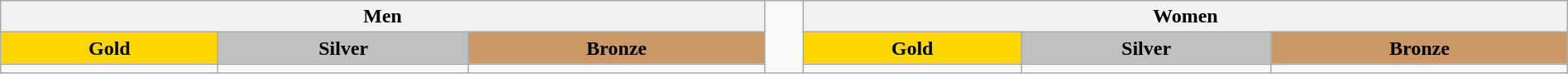<table class="wikitable" style="font-size:100%;text-align:center;width:100%">
<tr>
<th colspan="3">Men</th>
<td rowspan="3"></td>
<th colspan="3">Women</th>
</tr>
<tr>
<th style="background:gold;">Gold</th>
<th style="background:silver;">Silver</th>
<th style="background:#c96;">Bronze</th>
<th style="background:gold;">Gold</th>
<th style="background:silver;">Silver</th>
<th style="background:#c96;">Bronze</th>
</tr>
<tr>
<td><strong></strong></td>
<td></td>
<td></td>
<td><strong></strong></td>
<td></td>
<td></td>
</tr>
</table>
